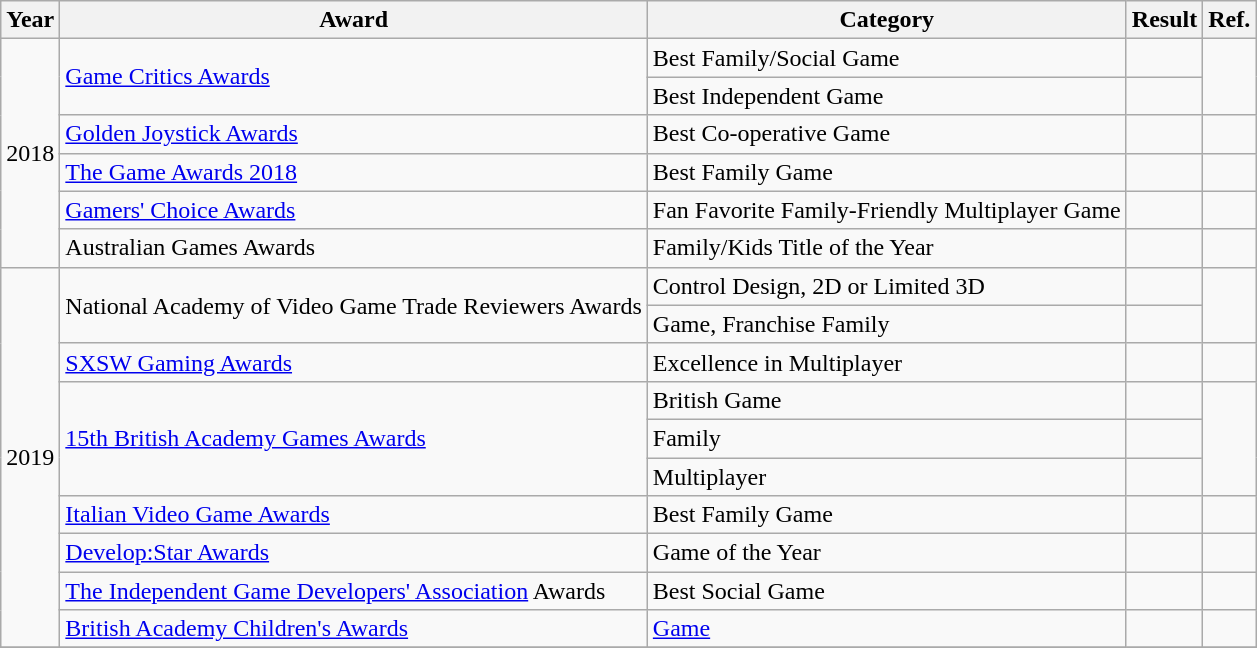<table class="wikitable sortable">
<tr>
<th>Year</th>
<th>Award</th>
<th>Category</th>
<th>Result</th>
<th>Ref.</th>
</tr>
<tr>
<td style="text-align:center;" rowspan="6">2018</td>
<td rowspan="2"><a href='#'>Game Critics Awards</a></td>
<td>Best Family/Social Game</td>
<td></td>
<td rowspan="2"></td>
</tr>
<tr>
<td>Best Independent Game</td>
<td></td>
</tr>
<tr>
<td><a href='#'>Golden Joystick Awards</a></td>
<td>Best Co-operative Game</td>
<td></td>
<td></td>
</tr>
<tr>
<td><a href='#'>The Game Awards 2018</a></td>
<td>Best Family Game</td>
<td></td>
<td></td>
</tr>
<tr>
<td><a href='#'>Gamers' Choice Awards</a></td>
<td>Fan Favorite Family-Friendly Multiplayer Game</td>
<td></td>
<td></td>
</tr>
<tr>
<td>Australian Games Awards</td>
<td>Family/Kids Title of the Year</td>
<td></td>
<td></td>
</tr>
<tr>
<td style="text-align:center;" rowspan="10">2019</td>
<td rowspan="2">National Academy of Video Game Trade Reviewers Awards</td>
<td>Control Design, 2D or Limited 3D</td>
<td></td>
<td rowspan="2"></td>
</tr>
<tr>
<td>Game, Franchise Family</td>
<td></td>
</tr>
<tr>
<td><a href='#'>SXSW Gaming Awards</a></td>
<td>Excellence in Multiplayer</td>
<td></td>
<td></td>
</tr>
<tr>
<td rowspan="3"><a href='#'>15th British Academy Games Awards</a></td>
<td>British Game</td>
<td></td>
<td rowspan="3"></td>
</tr>
<tr>
<td>Family</td>
<td></td>
</tr>
<tr>
<td>Multiplayer</td>
<td></td>
</tr>
<tr>
<td><a href='#'>Italian Video Game Awards</a></td>
<td>Best Family Game</td>
<td></td>
<td></td>
</tr>
<tr>
<td><a href='#'>Develop:Star Awards</a></td>
<td>Game of the Year</td>
<td></td>
<td></td>
</tr>
<tr>
<td><a href='#'>The Independent Game Developers' Association</a> Awards</td>
<td>Best Social Game</td>
<td></td>
<td></td>
</tr>
<tr>
<td><a href='#'>British Academy Children's Awards</a></td>
<td><a href='#'>Game</a></td>
<td></td>
<td></td>
</tr>
<tr>
</tr>
</table>
